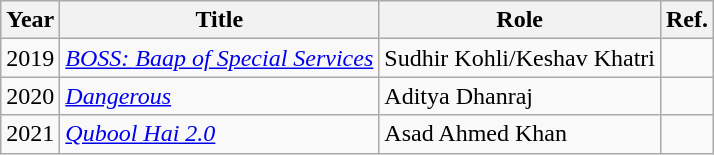<table class="wikitable sortable">
<tr>
<th>Year</th>
<th>Title</th>
<th>Role</th>
<th class="unsortable">Ref.</th>
</tr>
<tr>
<td>2019</td>
<td><em><a href='#'>BOSS: Baap of Special Services</a></em></td>
<td>Sudhir Kohli/Keshav Khatri</td>
<td style="text-align:center;"></td>
</tr>
<tr>
<td>2020</td>
<td><em><a href='#'>Dangerous</a></em></td>
<td>Aditya Dhanraj</td>
<td style="text-align:center;"></td>
</tr>
<tr>
<td>2021</td>
<td><em><a href='#'>Qubool Hai 2.0</a></em></td>
<td>Asad Ahmed Khan</td>
<td style="text-align:center;"></td>
</tr>
</table>
